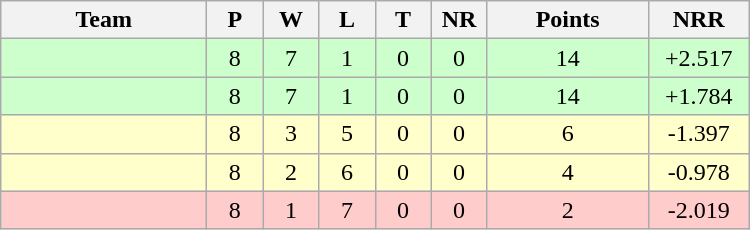<table class="wikitable" style="text-align:center;">
<tr>
<th width=130>Team</th>
<th style="width:30px;" abbr="Played">P</th>
<th style="width:30px;" abbr="Won">W</th>
<th style="width:30px;" abbr="Lost">L</th>
<th style="width:30px;" abbr="Tied">T</th>
<th style="width:30px;" abbr="No result">NR</th>
<th style="width:100px;" abbr="Points">Points</th>
<th style="width:60px;" abbr="Net run rate">NRR</th>
</tr>
<tr style="background:#cfc;">
<td style="text-align:left;"></td>
<td>8</td>
<td>7</td>
<td>1</td>
<td>0</td>
<td>0</td>
<td>14</td>
<td>+2.517</td>
</tr>
<tr style="background:#cfc;">
<td style="text-align:left;"></td>
<td>8</td>
<td>7</td>
<td>1</td>
<td>0</td>
<td>0</td>
<td>14</td>
<td>+1.784</td>
</tr>
<tr style="background:#ffc;">
<td align="left"></td>
<td>8</td>
<td>3</td>
<td>5</td>
<td>0</td>
<td>0</td>
<td>6</td>
<td>-1.397</td>
</tr>
<tr style="background:#ffc;">
<td align="left"></td>
<td>8</td>
<td>2</td>
<td>6</td>
<td>0</td>
<td>0</td>
<td>4</td>
<td>-0.978</td>
</tr>
<tr style="background:#fcc;">
<td style="text-align:left;"></td>
<td>8</td>
<td>1</td>
<td>7</td>
<td>0</td>
<td>0</td>
<td>2</td>
<td>-2.019</td>
</tr>
</table>
